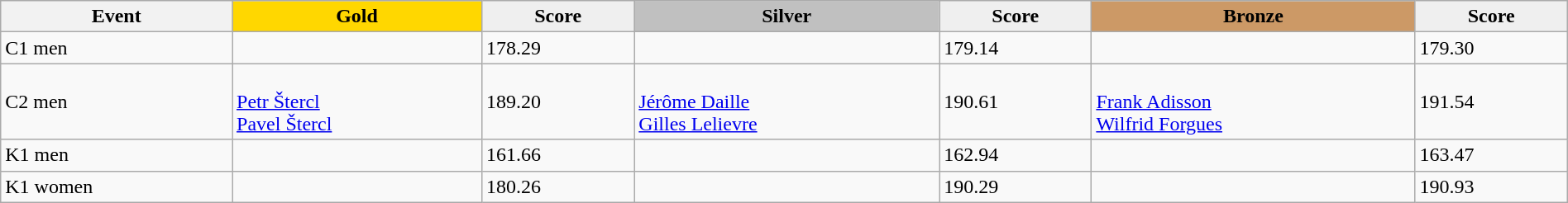<table class="wikitable" width=100%>
<tr>
<th>Event</th>
<td align=center bgcolor="gold"><strong>Gold</strong></td>
<td align=center bgcolor="EFEFEF"><strong>Score</strong></td>
<td align=center bgcolor="silver"><strong>Silver</strong></td>
<td align=center bgcolor="EFEFEF"><strong>Score</strong></td>
<td align=center bgcolor="CC9966"><strong>Bronze</strong></td>
<td align=center bgcolor="EFEFEF"><strong>Score</strong></td>
</tr>
<tr>
<td>C1 men</td>
<td></td>
<td>178.29</td>
<td></td>
<td>179.14</td>
<td></td>
<td>179.30</td>
</tr>
<tr>
<td>C2 men</td>
<td><br><a href='#'>Petr Štercl</a><br><a href='#'>Pavel Štercl</a></td>
<td>189.20</td>
<td><br><a href='#'>Jérôme Daille</a><br><a href='#'>Gilles Lelievre</a></td>
<td>190.61</td>
<td><br><a href='#'>Frank Adisson</a><br><a href='#'>Wilfrid Forgues</a></td>
<td>191.54</td>
</tr>
<tr>
<td>K1 men</td>
<td></td>
<td>161.66</td>
<td></td>
<td>162.94</td>
<td></td>
<td>163.47</td>
</tr>
<tr>
<td>K1 women</td>
<td></td>
<td>180.26</td>
<td></td>
<td>190.29</td>
<td></td>
<td>190.93</td>
</tr>
</table>
